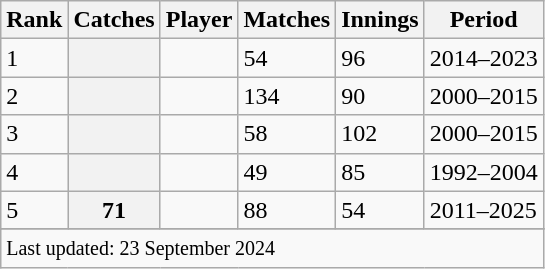<table class="wikitable plainrowheaders sortable">
<tr>
<th>Rank</th>
<th>Catches</th>
<th>Player</th>
<th>Matches</th>
<th>Innings</th>
<th>Period</th>
</tr>
<tr>
<td>1</td>
<th></th>
<td></td>
<td>54</td>
<td>96</td>
<td>2014–2023</td>
</tr>
<tr>
<td>2</td>
<th></th>
<td></td>
<td>134</td>
<td>90</td>
<td>2000–2015</td>
</tr>
<tr>
<td>3</td>
<th></th>
<td></td>
<td>58</td>
<td>102</td>
<td>2000–2015</td>
</tr>
<tr>
<td>4</td>
<th></th>
<td></td>
<td>49</td>
<td>85</td>
<td>1992–2004</td>
</tr>
<tr>
<td>5</td>
<th>71</th>
<td></td>
<td>88</td>
<td>54</td>
<td>2011–2025</td>
</tr>
<tr>
</tr>
<tr class=sortbottom>
<td colspan=6><small>Last updated: 23 September 2024</small></td>
</tr>
</table>
